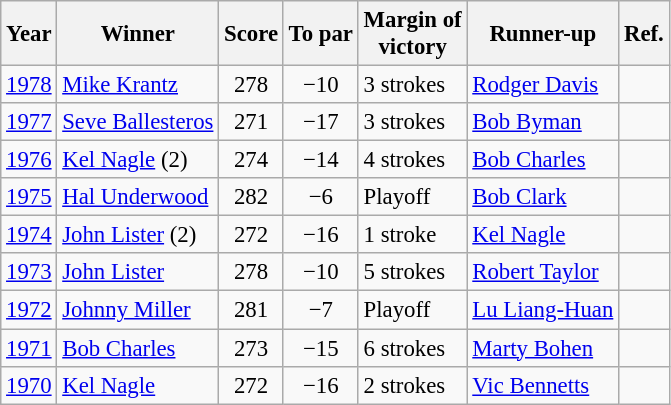<table class=wikitable style="font-size:95%">
<tr>
<th>Year</th>
<th>Winner</th>
<th>Score</th>
<th>To par</th>
<th>Margin of<br>victory</th>
<th>Runner-up</th>
<th>Ref.</th>
</tr>
<tr>
<td><a href='#'>1978</a></td>
<td> <a href='#'>Mike Krantz</a></td>
<td align="center">278</td>
<td align=center>−10</td>
<td>3 strokes</td>
<td> <a href='#'>Rodger Davis</a></td>
<td></td>
</tr>
<tr>
<td><a href='#'>1977</a></td>
<td> <a href='#'>Seve Ballesteros</a></td>
<td align="center">271</td>
<td align=center>−17</td>
<td>3 strokes</td>
<td> <a href='#'>Bob Byman</a></td>
<td></td>
</tr>
<tr>
<td><a href='#'>1976</a></td>
<td> <a href='#'>Kel Nagle</a> (2)</td>
<td align="center">274</td>
<td align=center>−14</td>
<td>4 strokes</td>
<td> <a href='#'>Bob Charles</a></td>
<td></td>
</tr>
<tr>
<td><a href='#'>1975</a></td>
<td> <a href='#'>Hal Underwood</a></td>
<td align="center">282</td>
<td align=center>−6</td>
<td>Playoff</td>
<td> <a href='#'>Bob Clark</a></td>
<td></td>
</tr>
<tr>
<td><a href='#'>1974</a></td>
<td> <a href='#'>John Lister</a> (2)</td>
<td align="center">272</td>
<td align=center>−16</td>
<td>1 stroke</td>
<td> <a href='#'>Kel Nagle</a></td>
<td></td>
</tr>
<tr>
<td><a href='#'>1973</a></td>
<td> <a href='#'>John Lister</a></td>
<td align="center">278</td>
<td align=center>−10</td>
<td>5 strokes</td>
<td> <a href='#'>Robert Taylor</a></td>
<td></td>
</tr>
<tr>
<td><a href='#'>1972</a></td>
<td> <a href='#'>Johnny Miller</a></td>
<td align="center">281</td>
<td align=center>−7</td>
<td>Playoff</td>
<td> <a href='#'>Lu Liang-Huan</a></td>
<td></td>
</tr>
<tr>
<td><a href='#'>1971</a></td>
<td> <a href='#'>Bob Charles</a></td>
<td align="center">273</td>
<td align=center>−15</td>
<td>6 strokes</td>
<td> <a href='#'>Marty Bohen</a></td>
<td></td>
</tr>
<tr>
<td><a href='#'>1970</a></td>
<td> <a href='#'>Kel Nagle</a></td>
<td align="center">272</td>
<td align=center>−16</td>
<td>2 strokes</td>
<td> <a href='#'>Vic Bennetts</a></td>
<td></td>
</tr>
</table>
